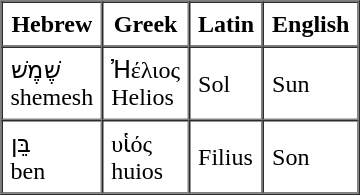<table border="1" cellpadding="5" cellspacing="0" align="center" class="floatright">
<tr valign="top" align="center">
<td><strong>Hebrew</strong></td>
<td><strong>Greek</strong></td>
<td><strong>Latin</strong></td>
<td><strong>English</strong></td>
</tr>
<tr>
<td>שֶׁמֶשׁ<br>shemesh</td>
<td>Ἠέλιος<br>Helios</td>
<td>Sol</td>
<td>Sun</td>
</tr>
<tr>
<td>בֵּן<br>ben</td>
<td>υἱός<br>huios</td>
<td>Filius</td>
<td>Son</td>
</tr>
</table>
